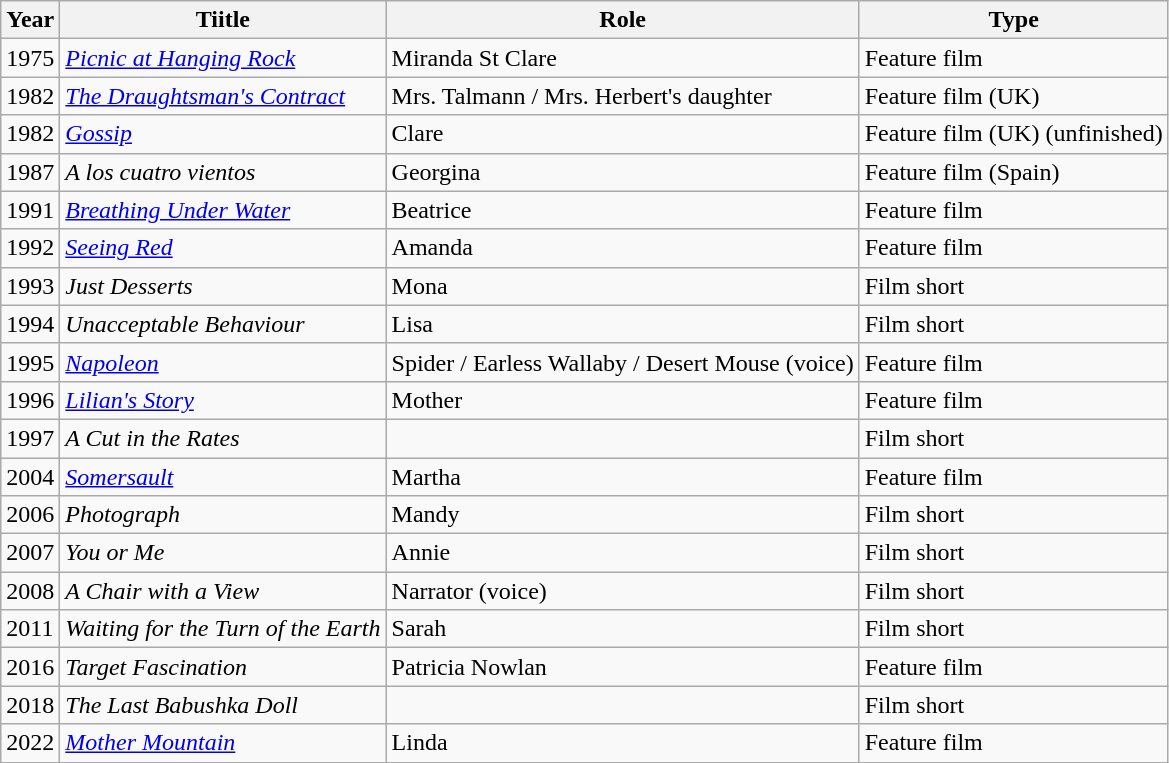<table class="wikitable">
<tr>
<th>Year</th>
<th>Tiitle</th>
<th>Role</th>
<th>Type</th>
</tr>
<tr>
<td>1975</td>
<td><em><a href='#'>Picnic at Hanging Rock</a></em></td>
<td>Miranda St Clare</td>
<td>Feature film</td>
</tr>
<tr>
<td>1982</td>
<td><em><a href='#'>The Draughtsman's Contract</a></em></td>
<td>Mrs. Talmann / Mrs. Herbert's daughter</td>
<td>Feature film (UK)</td>
</tr>
<tr>
<td>1982</td>
<td><em><a href='#'>Gossip</a></em></td>
<td>Clare</td>
<td>Feature film (UK) (unfinished)</td>
</tr>
<tr>
<td>1987</td>
<td><em>A los cuatro vientos</em></td>
<td>Georgina</td>
<td>Feature film (Spain)</td>
</tr>
<tr>
<td>1991</td>
<td><em><a href='#'>Breathing Under Water</a></em></td>
<td>Beatrice</td>
<td>Feature film</td>
</tr>
<tr>
<td>1992</td>
<td><em><a href='#'>Seeing Red</a></em></td>
<td>Amanda</td>
<td>Feature film</td>
</tr>
<tr>
<td>1993</td>
<td><em>Just Desserts</em></td>
<td>Mona</td>
<td>Film short</td>
</tr>
<tr>
<td>1994</td>
<td><em>Unacceptable Behaviour</em></td>
<td>Lisa</td>
<td>Film short</td>
</tr>
<tr>
<td>1995</td>
<td><em><a href='#'>Napoleon</a></em></td>
<td>Spider / Earless Wallaby / Desert Mouse (voice)</td>
<td>Feature film</td>
</tr>
<tr>
<td>1996</td>
<td><em><a href='#'>Lilian's Story</a></em></td>
<td>Mother</td>
<td>Feature film</td>
</tr>
<tr>
<td>1997</td>
<td><em>A Cut in the Rates</em></td>
<td></td>
<td>Film short</td>
</tr>
<tr>
<td>2004</td>
<td><em><a href='#'>Somersault</a></em></td>
<td>Martha</td>
<td>Feature film</td>
</tr>
<tr>
<td>2006</td>
<td><em>Photograph</em></td>
<td>Mandy</td>
<td>Film short</td>
</tr>
<tr>
<td>2007</td>
<td><em>You or Me</em></td>
<td>Annie</td>
<td>Film short</td>
</tr>
<tr>
<td>2008</td>
<td><em>A Chair with a View</em></td>
<td>Narrator (voice)</td>
<td>Film short</td>
</tr>
<tr>
<td>2011</td>
<td><em>Waiting for the Turn of the Earth</em></td>
<td>Sarah</td>
<td>Film short</td>
</tr>
<tr>
<td>2016</td>
<td><em>Target Fascination</em></td>
<td>Patricia Nowlan</td>
<td>Feature film</td>
</tr>
<tr>
<td>2018</td>
<td><em>The Last Babushka Doll</em></td>
<td></td>
<td>Film short</td>
</tr>
<tr>
<td>2022</td>
<td><em><a href='#'>Mother Mountain</a></em></td>
<td>Linda</td>
<td>Feature film</td>
</tr>
</table>
